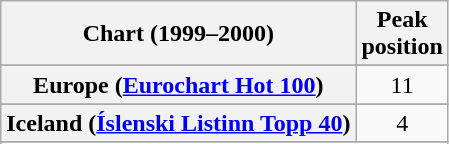<table class="wikitable sortable plainrowheaders" style="text-align:center">
<tr>
<th>Chart (1999–2000)</th>
<th>Peak<br>position</th>
</tr>
<tr>
</tr>
<tr>
</tr>
<tr>
</tr>
<tr>
</tr>
<tr>
<th scope="row">Europe (<a href='#'>Eurochart Hot 100</a>)</th>
<td>11</td>
</tr>
<tr>
</tr>
<tr>
<th scope="row">Iceland (<a href='#'>Íslenski Listinn Topp 40</a>)</th>
<td>4</td>
</tr>
<tr>
</tr>
<tr>
</tr>
<tr>
</tr>
<tr>
</tr>
<tr>
</tr>
<tr>
</tr>
<tr>
</tr>
<tr>
</tr>
<tr>
</tr>
<tr>
</tr>
<tr>
</tr>
<tr>
</tr>
<tr>
</tr>
</table>
